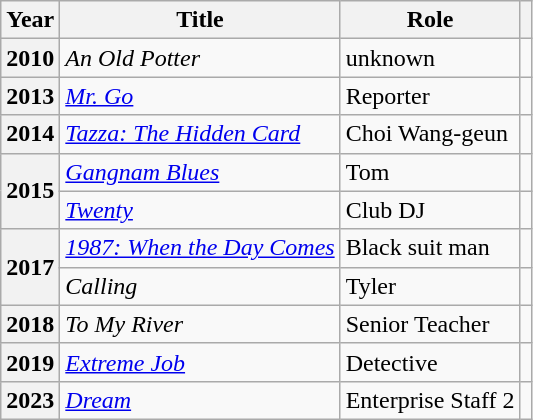<table class="wikitable sortable plainrowheaders">
<tr>
<th scope="col">Year</th>
<th scope="col">Title</th>
<th scope="col">Role</th>
<th scope="col" class="unsortable"></th>
</tr>
<tr>
<th scope="row">2010</th>
<td><em>An Old Potter</em></td>
<td>unknown</td>
<td style="text-align:center"></td>
</tr>
<tr>
<th scope="row">2013</th>
<td><em><a href='#'>Mr. Go</a></em></td>
<td>Reporter</td>
<td style="text-align:center"></td>
</tr>
<tr>
<th scope="row">2014</th>
<td><em><a href='#'>Tazza: The Hidden Card</a></em></td>
<td>Choi Wang-geun</td>
<td style="text-align:center"></td>
</tr>
<tr>
<th scope="row" rowspan="2">2015</th>
<td><em><a href='#'>Gangnam Blues</a></em></td>
<td>Tom</td>
<td style="text-align:center"></td>
</tr>
<tr>
<td><em><a href='#'>Twenty</a></em></td>
<td>Club DJ</td>
<td style="text-align:center"></td>
</tr>
<tr>
<th scope="row"  rowspan="2">2017</th>
<td><em><a href='#'>1987: When the Day Comes</a></em></td>
<td>Black suit man</td>
<td style="text-align:center"></td>
</tr>
<tr>
<td><em>Calling</em></td>
<td>Tyler</td>
<td style="text-align:center"></td>
</tr>
<tr>
<th scope="row">2018</th>
<td><em>To My River</em></td>
<td>Senior Teacher</td>
<td style="text-align:center"></td>
</tr>
<tr>
<th scope="row">2019</th>
<td><em><a href='#'>Extreme Job</a></em></td>
<td>Detective</td>
<td style="text-align:center"></td>
</tr>
<tr>
<th scope="row">2023</th>
<td><em><a href='#'>Dream</a></em></td>
<td>Enterprise Staff 2</td>
<td style="text-align:center"></td>
</tr>
</table>
